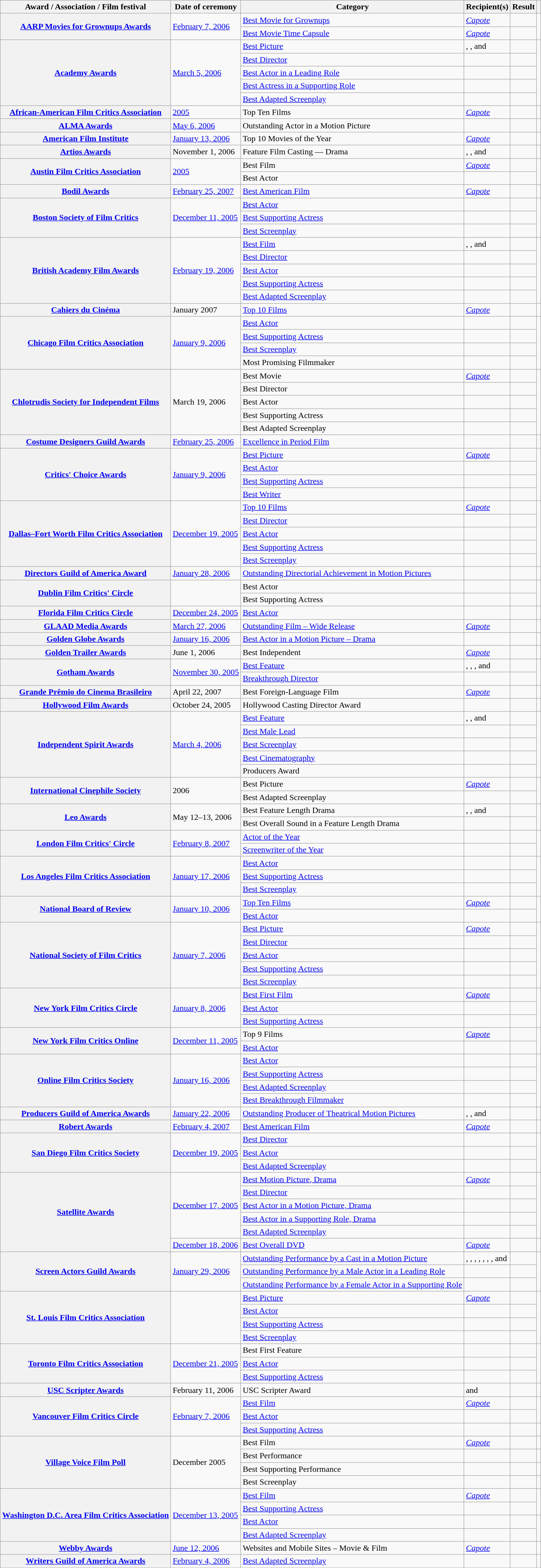<table class="wikitable plainrowheaders sortable">
<tr>
<th scope="col">Award / Association / Film festival</th>
<th scope="col">Date of ceremony</th>
<th scope="col">Category</th>
<th scope="col">Recipient(s)</th>
<th scope="col">Result</th>
<th scope="col" class="unsortable"></th>
</tr>
<tr>
<th scope="row" rowspan="2"><a href='#'>AARP Movies for Grownups Awards</a></th>
<td rowspan="2"><a href='#'>February 7, 2006</a></td>
<td><a href='#'>Best Movie for Grownups</a></td>
<td><em><a href='#'>Capote</a></em></td>
<td></td>
<td style="text-align:center;" rowspan="2"></td>
</tr>
<tr>
<td><a href='#'>Best Movie Time Capsule</a></td>
<td><em><a href='#'>Capote</a></em></td>
<td></td>
</tr>
<tr>
<th scope="row" rowspan="5"><a href='#'>Academy Awards</a></th>
<td rowspan="5"><a href='#'>March 5, 2006</a></td>
<td><a href='#'>Best Picture</a></td>
<td>, , and </td>
<td></td>
<td rowspan="5" style="text-align:center;"></td>
</tr>
<tr>
<td><a href='#'>Best Director</a></td>
<td></td>
<td></td>
</tr>
<tr>
<td><a href='#'>Best Actor in a Leading Role</a></td>
<td></td>
<td></td>
</tr>
<tr>
<td><a href='#'>Best Actress in a Supporting Role</a></td>
<td></td>
<td></td>
</tr>
<tr>
<td><a href='#'>Best Adapted Screenplay</a></td>
<td></td>
<td></td>
</tr>
<tr>
<th scope="row"><a href='#'>African-American Film Critics Association</a></th>
<td><a href='#'>2005</a></td>
<td>Top Ten Films</td>
<td><em><a href='#'>Capote</a></em></td>
<td></td>
<td style="text-align:center;"></td>
</tr>
<tr>
<th scope="row"><a href='#'>ALMA Awards</a></th>
<td><a href='#'>May 6, 2006</a></td>
<td>Outstanding Actor in a Motion Picture</td>
<td></td>
<td></td>
<td style="text-align:center;"></td>
</tr>
<tr>
<th scope="row"><a href='#'>American Film Institute</a></th>
<td><a href='#'>January 13, 2006</a></td>
<td>Top 10 Movies of the Year</td>
<td><em><a href='#'>Capote</a></em></td>
<td></td>
<td style="text-align:center;"></td>
</tr>
<tr>
<th scope="row"><a href='#'>Artios Awards</a></th>
<td>November 1, 2006</td>
<td>Feature Film Casting — Drama</td>
<td>, , and </td>
<td></td>
<td style="text-align:center;"></td>
</tr>
<tr>
<th scope="row" rowspan="2"><a href='#'>Austin Film Critics Association</a></th>
<td rowspan="2"><a href='#'>2005</a></td>
<td>Best Film</td>
<td><em><a href='#'>Capote</a></em></td>
<td></td>
<td rowspan="2" style="text-align:center;"></td>
</tr>
<tr>
<td>Best Actor</td>
<td></td>
<td></td>
</tr>
<tr>
<th scope="row"><a href='#'>Bodil Awards</a></th>
<td><a href='#'>February 25, 2007</a></td>
<td><a href='#'>Best American Film</a></td>
<td><em><a href='#'>Capote</a></em></td>
<td></td>
<td style="text-align:center;"></td>
</tr>
<tr>
<th scope="row" rowspan="3"><a href='#'>Boston Society of Film Critics</a></th>
<td rowspan="3"><a href='#'>December 11, 2005</a></td>
<td><a href='#'>Best Actor</a></td>
<td></td>
<td></td>
<td rowspan="3" style="text-align:center;"></td>
</tr>
<tr>
<td><a href='#'>Best Supporting Actress</a></td>
<td></td>
<td></td>
</tr>
<tr>
<td><a href='#'>Best Screenplay</a></td>
<td></td>
<td></td>
</tr>
<tr>
<th scope="row" rowspan="5"><a href='#'>British Academy Film Awards</a></th>
<td rowspan="5"><a href='#'>February 19, 2006</a></td>
<td><a href='#'>Best Film</a></td>
<td>, , and </td>
<td></td>
<td style="text-align:center;" rowspan="5"></td>
</tr>
<tr>
<td><a href='#'>Best Director</a></td>
<td></td>
<td></td>
</tr>
<tr>
<td><a href='#'>Best Actor</a></td>
<td></td>
<td></td>
</tr>
<tr>
<td><a href='#'>Best Supporting Actress</a></td>
<td></td>
<td></td>
</tr>
<tr>
<td><a href='#'>Best Adapted Screenplay</a></td>
<td></td>
<td></td>
</tr>
<tr>
<th scope="row"><a href='#'>Cahiers du Cinéma</a></th>
<td>January 2007</td>
<td><a href='#'>Top 10 Films</a></td>
<td><em><a href='#'>Capote</a></em></td>
<td></td>
<td style="text-align:center;"></td>
</tr>
<tr>
<th scope="row" rowspan="4"><a href='#'>Chicago Film Critics Association</a></th>
<td rowspan="4"><a href='#'>January 9, 2006</a></td>
<td><a href='#'>Best Actor</a></td>
<td></td>
<td></td>
<td style="text-align:center;" rowspan="4"></td>
</tr>
<tr>
<td><a href='#'>Best Supporting Actress</a></td>
<td></td>
<td></td>
</tr>
<tr>
<td><a href='#'>Best Screenplay</a></td>
<td></td>
<td></td>
</tr>
<tr>
<td>Most Promising Filmmaker</td>
<td></td>
<td></td>
</tr>
<tr>
<th scope="row"rowspan="5"><a href='#'>Chlotrudis Society for Independent Films</a></th>
<td rowspan="5">March 19, 2006</td>
<td>Best Movie</td>
<td><em><a href='#'>Capote</a></em></td>
<td></td>
<td style="text-align:center;"rowspan="5"></td>
</tr>
<tr>
<td>Best Director</td>
<td></td>
<td></td>
</tr>
<tr>
<td>Best Actor</td>
<td></td>
<td></td>
</tr>
<tr>
<td>Best Supporting Actress</td>
<td></td>
<td></td>
</tr>
<tr>
<td>Best Adapted Screenplay</td>
<td></td>
<td></td>
</tr>
<tr>
<th scope="row"><a href='#'>Costume Designers Guild Awards</a></th>
<td><a href='#'>February 25, 2006</a></td>
<td><a href='#'>Excellence in Period Film</a></td>
<td></td>
<td></td>
<td style="text-align:center;"></td>
</tr>
<tr>
<th scope="row" rowspan="4"><a href='#'>Critics' Choice Awards</a></th>
<td rowspan="4"><a href='#'>January 9, 2006</a></td>
<td><a href='#'>Best Picture</a></td>
<td><em><a href='#'>Capote</a></em></td>
<td></td>
<td style="text-align:center;" rowspan="4"></td>
</tr>
<tr>
<td><a href='#'>Best Actor</a></td>
<td></td>
<td></td>
</tr>
<tr>
<td><a href='#'>Best Supporting Actress</a></td>
<td></td>
<td></td>
</tr>
<tr>
<td><a href='#'>Best Writer</a></td>
<td></td>
<td></td>
</tr>
<tr>
<th scope="row" rowspan="5"><a href='#'>Dallas–Fort Worth Film Critics Association</a></th>
<td rowspan="5"><a href='#'>December 19, 2005</a></td>
<td><a href='#'>Top 10 Films</a></td>
<td><em><a href='#'>Capote</a></em></td>
<td></td>
<td style="text-align:center;" rowspan="5"></td>
</tr>
<tr>
<td><a href='#'>Best Director</a></td>
<td></td>
<td></td>
</tr>
<tr>
<td><a href='#'>Best Actor</a></td>
<td></td>
<td></td>
</tr>
<tr>
<td><a href='#'>Best Supporting Actress</a></td>
<td></td>
<td></td>
</tr>
<tr>
<td><a href='#'>Best Screenplay</a></td>
<td></td>
<td></td>
</tr>
<tr>
<th scope="row"><a href='#'>Directors Guild of America Award</a></th>
<td><a href='#'>January 28, 2006</a></td>
<td><a href='#'>Outstanding Directorial Achievement in Motion Pictures</a></td>
<td></td>
<td></td>
<td style="text-align:center;"></td>
</tr>
<tr>
<th scope="row" rowspan="2"><a href='#'>Dublin Film Critics' Circle</a></th>
<td rowspan="2"></td>
<td>Best Actor</td>
<td></td>
<td></td>
<td style="text-align:center;" rowspan="2"></td>
</tr>
<tr>
<td>Best Supporting Actress</td>
<td></td>
<td></td>
</tr>
<tr>
<th scope="row"><a href='#'>Florida Film Critics Circle</a></th>
<td rowspan=><a href='#'>December 24, 2005</a></td>
<td><a href='#'>Best Actor</a></td>
<td></td>
<td></td>
<td style="text-align:center;"></td>
</tr>
<tr>
<th scope="row"><a href='#'>GLAAD Media Awards</a></th>
<td rowspan=><a href='#'>March 27, 2006</a></td>
<td><a href='#'>Outstanding Film – Wide Release</a></td>
<td><em><a href='#'>Capote</a></em></td>
<td></td>
<td style="text-align:center;"></td>
</tr>
<tr>
<th scope="row"><a href='#'>Golden Globe Awards</a></th>
<td><a href='#'>January 16, 2006</a></td>
<td><a href='#'>Best Actor in a Motion Picture – Drama</a></td>
<td></td>
<td></td>
<td style="text-align:center;"></td>
</tr>
<tr>
<th scope="row"><a href='#'>Golden Trailer Awards</a></th>
<td>June 1, 2006</td>
<td>Best Independent</td>
<td><em><a href='#'>Capote</a></em></td>
<td></td>
<td style="text-align:center;"></td>
</tr>
<tr>
<th scope="row"rowspan="2"><a href='#'>Gotham Awards</a></th>
<td rowspan="2"><a href='#'>November 30, 2005</a></td>
<td><a href='#'>Best Feature</a></td>
<td>, , , and </td>
<td></td>
<td style="text-align:center;" rowspan="2"></td>
</tr>
<tr>
<td><a href='#'>Breakthrough Director</a></td>
<td></td>
<td></td>
</tr>
<tr>
<th scope="row"><a href='#'>Grande Prêmio do Cinema Brasileiro</a></th>
<td>April 22, 2007</td>
<td>Best Foreign-Language Film</td>
<td><em><a href='#'>Capote</a></em></td>
<td></td>
<td style="text-align:center;"></td>
</tr>
<tr>
<th scope="row"><a href='#'>Hollywood Film Awards</a></th>
<td>October 24, 2005</td>
<td>Hollywood Casting Director Award</td>
<td></td>
<td></td>
<td style="text-align:center;"></td>
</tr>
<tr>
<th scope="row" rowspan="5"><a href='#'>Independent Spirit Awards</a></th>
<td rowspan="5"><a href='#'>March 4, 2006</a></td>
<td><a href='#'>Best Feature</a></td>
<td>, , and </td>
<td></td>
<td style="text-align:center;" rowspan="5"></td>
</tr>
<tr>
<td><a href='#'>Best Male Lead</a></td>
<td></td>
<td></td>
</tr>
<tr>
<td><a href='#'>Best Screenplay</a></td>
<td></td>
<td></td>
</tr>
<tr>
<td><a href='#'>Best Cinematography</a></td>
<td></td>
<td></td>
</tr>
<tr>
<td>Producers Award</td>
<td></td>
<td></td>
</tr>
<tr>
<th scope="row" rowspan="2"><a href='#'>International Cinephile Society</a></th>
<td rowspan="2">2006</td>
<td>Best Picture</td>
<td><em><a href='#'>Capote</a></em></td>
<td></td>
<td style="text-align:center;" rowspan="2"></td>
</tr>
<tr>
<td>Best Adapted Screenplay</td>
<td></td>
<td></td>
</tr>
<tr>
<th scope="row"rowspan="2"><a href='#'>Leo Awards</a></th>
<td rowspan="2">May 12–13, 2006</td>
<td>Best Feature Length Drama</td>
<td>, , and </td>
<td></td>
<td style="text-align:center;" rowspan="2"></td>
</tr>
<tr>
<td>Best Overall Sound in a Feature Length Drama</td>
<td></td>
<td></td>
</tr>
<tr>
<th scope="row" rowspan="2"><a href='#'>London Film Critics' Circle</a></th>
<td rowspan="2"><a href='#'>February 8, 2007</a></td>
<td><a href='#'>Actor of the Year</a></td>
<td></td>
<td></td>
<td style="text-align:center;" rowspan="2"></td>
</tr>
<tr>
<td><a href='#'>Screenwriter of the Year</a></td>
<td></td>
<td></td>
</tr>
<tr>
<th scope="row" rowspan="3"><a href='#'>Los Angeles Film Critics Association</a></th>
<td rowspan="3"><a href='#'>January 17, 2006</a></td>
<td><a href='#'>Best Actor</a></td>
<td></td>
<td></td>
<td style="text-align:center;" rowspan="3"></td>
</tr>
<tr>
<td><a href='#'>Best Supporting Actress</a></td>
<td></td>
<td></td>
</tr>
<tr>
<td><a href='#'>Best Screenplay</a></td>
<td></td>
<td></td>
</tr>
<tr>
<th scope="row" rowspan="2"><a href='#'>National Board of Review</a></th>
<td rowspan="2"><a href='#'>January 10, 2006</a></td>
<td><a href='#'>Top Ten Films</a></td>
<td><em><a href='#'>Capote</a></em></td>
<td></td>
<td rowspan="2" style="text-align:center;"></td>
</tr>
<tr>
<td><a href='#'>Best Actor</a></td>
<td></td>
<td></td>
</tr>
<tr>
<th scope="row" rowspan="5"><a href='#'>National Society of Film Critics</a></th>
<td rowspan="5"><a href='#'>January 7, 2006</a></td>
<td><a href='#'>Best Picture</a></td>
<td><em><a href='#'>Capote</a></em></td>
<td></td>
<td style="text-align:center;" rowspan="5"></td>
</tr>
<tr>
<td><a href='#'>Best Director</a></td>
<td></td>
<td></td>
</tr>
<tr>
<td><a href='#'>Best Actor</a></td>
<td></td>
<td></td>
</tr>
<tr>
<td><a href='#'>Best Supporting Actress</a></td>
<td></td>
<td></td>
</tr>
<tr>
<td><a href='#'>Best Screenplay</a></td>
<td></td>
<td></td>
</tr>
<tr>
<th scope="row"rowspan="3"><a href='#'>New York Film Critics Circle</a></th>
<td rowspan="3"><a href='#'>January 8, 2006</a></td>
<td><a href='#'>Best First Film</a></td>
<td><em><a href='#'>Capote</a></em></td>
<td></td>
<td style="text-align:center;"rowspan="3"></td>
</tr>
<tr>
<td><a href='#'>Best Actor</a></td>
<td></td>
<td></td>
</tr>
<tr>
<td><a href='#'>Best Supporting Actress</a></td>
<td></td>
<td></td>
</tr>
<tr>
<th scope="row" rowspan="2"><a href='#'>New York Film Critics Online</a></th>
<td rowspan="2"><a href='#'>December 11, 2005</a></td>
<td>Top 9 Films</td>
<td><em><a href='#'>Capote</a></em></td>
<td></td>
<td rowspan="2" style="text-align:center;"></td>
</tr>
<tr>
<td><a href='#'>Best Actor</a></td>
<td></td>
<td></td>
</tr>
<tr>
<th scope="row" rowspan="4"><a href='#'>Online Film Critics Society</a></th>
<td rowspan="4"><a href='#'>January 16, 2006</a></td>
<td><a href='#'>Best Actor</a></td>
<td></td>
<td></td>
<td style="text-align:center;" rowspan="4"></td>
</tr>
<tr>
<td><a href='#'>Best Supporting Actress</a></td>
<td></td>
<td></td>
</tr>
<tr>
<td><a href='#'>Best Adapted Screenplay</a></td>
<td></td>
<td></td>
</tr>
<tr>
<td><a href='#'>Best Breakthrough Filmmaker</a></td>
<td></td>
<td></td>
</tr>
<tr>
<th scope="row"><a href='#'>Producers Guild of America Awards</a></th>
<td><a href='#'>January 22, 2006</a></td>
<td><a href='#'>Outstanding Producer of Theatrical Motion Pictures</a></td>
<td>, , and </td>
<td></td>
<td style="text-align:center;"></td>
</tr>
<tr>
<th scope="row"><a href='#'>Robert Awards</a></th>
<td><a href='#'>February 4, 2007</a></td>
<td><a href='#'>Best American Film</a></td>
<td><em><a href='#'>Capote</a></em></td>
<td></td>
<td style="text-align:center;"></td>
</tr>
<tr>
<th scope="row" rowspan="3"><a href='#'>San Diego Film Critics Society</a></th>
<td rowspan="3"><a href='#'>December 19, 2005</a></td>
<td><a href='#'>Best Director</a></td>
<td></td>
<td></td>
<td style="text-align:center;" rowspan="3"></td>
</tr>
<tr>
<td><a href='#'>Best Actor</a></td>
<td></td>
<td></td>
</tr>
<tr>
<td><a href='#'>Best Adapted Screenplay</a></td>
<td></td>
<td></td>
</tr>
<tr>
<th scope="row" rowspan="6"><a href='#'>Satellite Awards</a></th>
<td rowspan="5"><a href='#'>December 17, 2005</a></td>
<td><a href='#'>Best Motion Picture, Drama</a></td>
<td><em><a href='#'>Capote</a></em></td>
<td></td>
<td style="text-align:center;" rowspan="5"></td>
</tr>
<tr>
<td><a href='#'>Best Director</a></td>
<td></td>
<td></td>
</tr>
<tr>
<td><a href='#'>Best Actor in a Motion Picture, Drama</a></td>
<td></td>
<td></td>
</tr>
<tr>
<td><a href='#'>Best Actor in a Supporting Role, Drama</a></td>
<td></td>
<td></td>
</tr>
<tr>
<td><a href='#'>Best Adapted Screenplay</a></td>
<td></td>
<td></td>
</tr>
<tr>
<td><a href='#'>December 18, 2006</a></td>
<td><a href='#'>Best Overall DVD</a></td>
<td><em><a href='#'>Capote</a></em></td>
<td></td>
<td style="text-align:center;"></td>
</tr>
<tr>
<th scope="row" rowspan="3"><a href='#'>Screen Actors Guild Awards</a></th>
<td rowspan="3"><a href='#'>January 29, 2006</a></td>
<td><a href='#'>Outstanding Performance by a Cast in a Motion Picture</a></td>
<td>, , , , , , , and </td>
<td></td>
<td style="text-align:center;" rowspan="3"></td>
</tr>
<tr>
<td><a href='#'>Outstanding Performance by a Male Actor in a Leading Role</a></td>
<td></td>
<td></td>
</tr>
<tr>
<td><a href='#'>Outstanding Performance by a Female Actor in a Supporting Role</a></td>
<td></td>
<td></td>
</tr>
<tr>
<th scope="row" rowspan="4"><a href='#'>St. Louis Film Critics Association</a></th>
<td rowspan="4"></td>
<td><a href='#'>Best Picture</a></td>
<td><em><a href='#'>Capote</a></em></td>
<td></td>
<td style="text-align:center;" rowspan="4"></td>
</tr>
<tr>
<td><a href='#'>Best Actor</a></td>
<td></td>
<td></td>
</tr>
<tr>
<td><a href='#'>Best Supporting Actress</a></td>
<td></td>
<td></td>
</tr>
<tr>
<td><a href='#'>Best Screenplay</a></td>
<td></td>
<td></td>
</tr>
<tr>
<th scope="row" rowspan="3"><a href='#'>Toronto Film Critics Association</a></th>
<td rowspan="3"><a href='#'>December 21, 2005</a></td>
<td>Best First Feature</td>
<td></td>
<td></td>
<td style="text-align:center;" rowspan="3"></td>
</tr>
<tr>
<td><a href='#'>Best Actor</a></td>
<td></td>
<td></td>
</tr>
<tr>
<td><a href='#'>Best Supporting Actress</a></td>
<td></td>
<td></td>
</tr>
<tr>
<th scope="row"><a href='#'>USC Scripter Awards</a></th>
<td>February 11, 2006</td>
<td>USC Scripter Award</td>
<td> and </td>
<td></td>
<td style="text-align:center;"></td>
</tr>
<tr>
<th scope="row" rowspan="3"><a href='#'>Vancouver Film Critics Circle</a></th>
<td rowspan="3"><a href='#'>February 7, 2006</a></td>
<td><a href='#'>Best Film</a></td>
<td><em><a href='#'>Capote</a></em></td>
<td></td>
<td style="text-align:center;" rowspan="2"></td>
</tr>
<tr>
<td><a href='#'>Best Actor</a></td>
<td></td>
<td></td>
</tr>
<tr>
<td><a href='#'>Best Supporting Actress</a></td>
<td></td>
<td></td>
<td style="text-align:center;"></td>
</tr>
<tr>
<th scope="row" rowspan="4"><a href='#'>Village Voice Film Poll</a></th>
<td rowspan="4">December 2005</td>
<td>Best Film</td>
<td><em><a href='#'>Capote</a></em></td>
<td></td>
<td style="text-align:center;"></td>
</tr>
<tr>
<td>Best Performance</td>
<td></td>
<td></td>
<td style="text-align:center;"></td>
</tr>
<tr>
<td>Best Supporting Performance</td>
<td></td>
<td></td>
<td style="text-align:center;"></td>
</tr>
<tr>
<td>Best Screenplay</td>
<td></td>
<td></td>
<td style="text-align:center;"></td>
</tr>
<tr>
<th scope="row" rowspan="4"><a href='#'>Washington D.C. Area Film Critics Association</a></th>
<td rowspan="4"><a href='#'>December 13, 2005</a></td>
<td><a href='#'>Best Film</a></td>
<td><em><a href='#'>Capote</a></em></td>
<td></td>
<td style="text-align:center;" rowspan="2"></td>
</tr>
<tr>
<td><a href='#'>Best Supporting Actress</a></td>
<td></td>
<td></td>
</tr>
<tr>
<td><a href='#'>Best Actor</a></td>
<td></td>
<td></td>
<td style="text-align:center;" rowspan="2"></td>
</tr>
<tr>
<td><a href='#'>Best Adapted Screenplay</a></td>
<td></td>
<td></td>
</tr>
<tr>
<th scope="row"><a href='#'>Webby Awards</a></th>
<td><a href='#'>June 12, 2006</a></td>
<td>Websites and Mobile Sites – Movie & Film</td>
<td><em><a href='#'>Capote</a></em></td>
<td></td>
<td style="text-align:center;"></td>
</tr>
<tr>
<th scope="row"><a href='#'>Writers Guild of America Awards</a></th>
<td><a href='#'>February 4, 2006</a></td>
<td><a href='#'>Best Adapted Screenplay</a></td>
<td></td>
<td></td>
<td style="text-align:center;"></td>
</tr>
</table>
